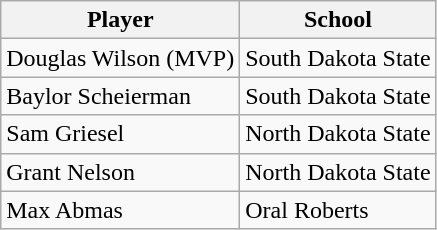<table class="wikitable">
<tr>
<th>Player</th>
<th>School</th>
</tr>
<tr>
<td>Douglas Wilson (MVP)</td>
<td>South Dakota State</td>
</tr>
<tr>
<td>Baylor Scheierman</td>
<td>South Dakota State</td>
</tr>
<tr>
<td>Sam Griesel</td>
<td>North Dakota State</td>
</tr>
<tr>
<td>Grant Nelson</td>
<td>North Dakota State</td>
</tr>
<tr>
<td>Max Abmas</td>
<td>Oral Roberts</td>
</tr>
</table>
